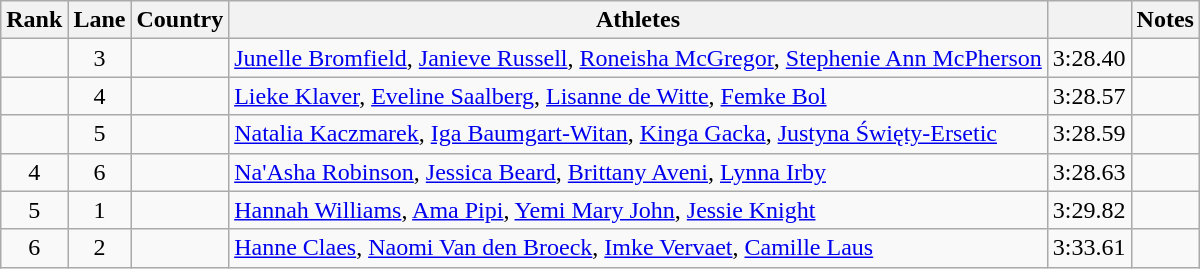<table class="wikitable sortable" style="text-align:center">
<tr>
<th scope="col">Rank</th>
<th scope="col">Lane</th>
<th scope="col">Country</th>
<th scope="col">Athletes</th>
<th scope="col"></th>
<th scope="col">Notes</th>
</tr>
<tr>
<td></td>
<td>3</td>
<td align=left></td>
<td align=left><a href='#'>Junelle Bromfield</a>, <a href='#'>Janieve Russell</a>, <a href='#'>Roneisha McGregor</a>, <a href='#'>Stephenie Ann McPherson</a></td>
<td>3:28.40</td>
<td></td>
</tr>
<tr>
<td></td>
<td>4</td>
<td align=left></td>
<td align=left><a href='#'>Lieke Klaver</a>, <a href='#'>Eveline Saalberg</a>, <a href='#'>Lisanne de Witte</a>, <a href='#'>Femke Bol</a></td>
<td>3:28.57</td>
<td></td>
</tr>
<tr>
<td></td>
<td>5</td>
<td align=left></td>
<td align=left><a href='#'>Natalia Kaczmarek</a>, <a href='#'>Iga Baumgart-Witan</a>, <a href='#'>Kinga Gacka</a>,  <a href='#'>Justyna Święty-Ersetic</a></td>
<td>3:28.59</td>
<td></td>
</tr>
<tr>
<td>4</td>
<td>6</td>
<td align=left></td>
<td align=left><a href='#'>Na'Asha Robinson</a>, <a href='#'>Jessica Beard</a>, <a href='#'>Brittany Aveni</a>,  <a href='#'>Lynna Irby</a></td>
<td>3:28.63</td>
<td></td>
</tr>
<tr>
<td>5</td>
<td>1</td>
<td align=left></td>
<td align=left><a href='#'>Hannah Williams</a>, <a href='#'>Ama Pipi</a>, <a href='#'>Yemi Mary John</a>, <a href='#'>Jessie Knight</a></td>
<td>3:29.82</td>
<td></td>
</tr>
<tr>
<td>6</td>
<td>2</td>
<td align=left></td>
<td align=left><a href='#'>Hanne Claes</a>, <a href='#'>Naomi Van den Broeck</a>, <a href='#'>Imke Vervaet</a>, <a href='#'>Camille Laus</a></td>
<td>3:33.61</td>
<td></td>
</tr>
</table>
